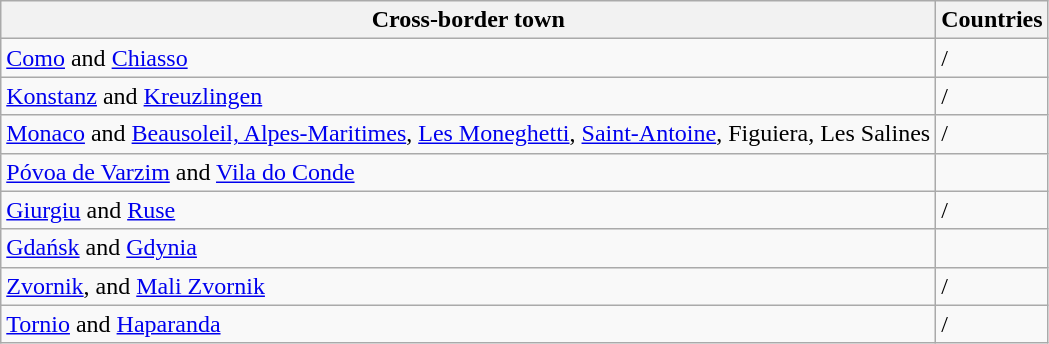<table class="wikitable">
<tr>
<th>Cross-border town</th>
<th>Countries</th>
</tr>
<tr>
<td><a href='#'>Como</a> and     <a href='#'>Chiasso</a></td>
<td> / </td>
</tr>
<tr>
<td><a href='#'>Konstanz</a> and  <a href='#'>Kreuzlingen</a></td>
<td> / </td>
</tr>
<tr>
<td><a href='#'>Monaco</a> and  <a href='#'>Beausoleil, Alpes-Maritimes</a>, <a href='#'>Les Moneghetti</a>, <a href='#'>Saint-Antoine</a>, Figuiera, Les Salines</td>
<td> / </td>
</tr>
<tr>
<td><a href='#'>Póvoa de Varzim</a> and  <a href='#'>Vila do Conde</a></td>
<td></td>
</tr>
<tr>
<td><a href='#'>Giurgiu</a> and <a href='#'>Ruse</a></td>
<td> / </td>
</tr>
<tr>
<td><a href='#'>Gdańsk</a> and <a href='#'>Gdynia</a></td>
<td></td>
</tr>
<tr>
<td><a href='#'>Zvornik</a>, and <a href='#'>Mali Zvornik</a></td>
<td> / </td>
</tr>
<tr>
<td><a href='#'>Tornio</a>  and <a href='#'>Haparanda</a></td>
<td> / </td>
</tr>
</table>
